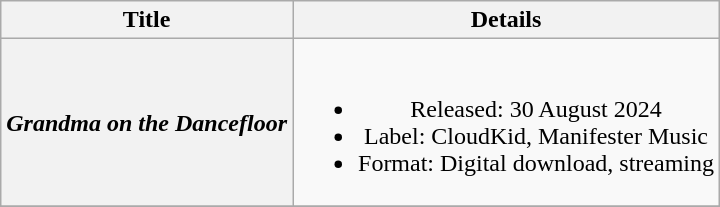<table class="wikitable plainrowheaders" style="text-align:center;">
<tr>
<th scope="col">Title</th>
<th scope="col">Details</th>
</tr>
<tr>
<th scope="row"><em>Grandma on the Dancefloor</em></th>
<td><br><ul><li>Released: 30 August 2024</li><li>Label: CloudKid, Manifester Music</li><li>Format: Digital download, streaming</li></ul></td>
</tr>
<tr>
</tr>
</table>
